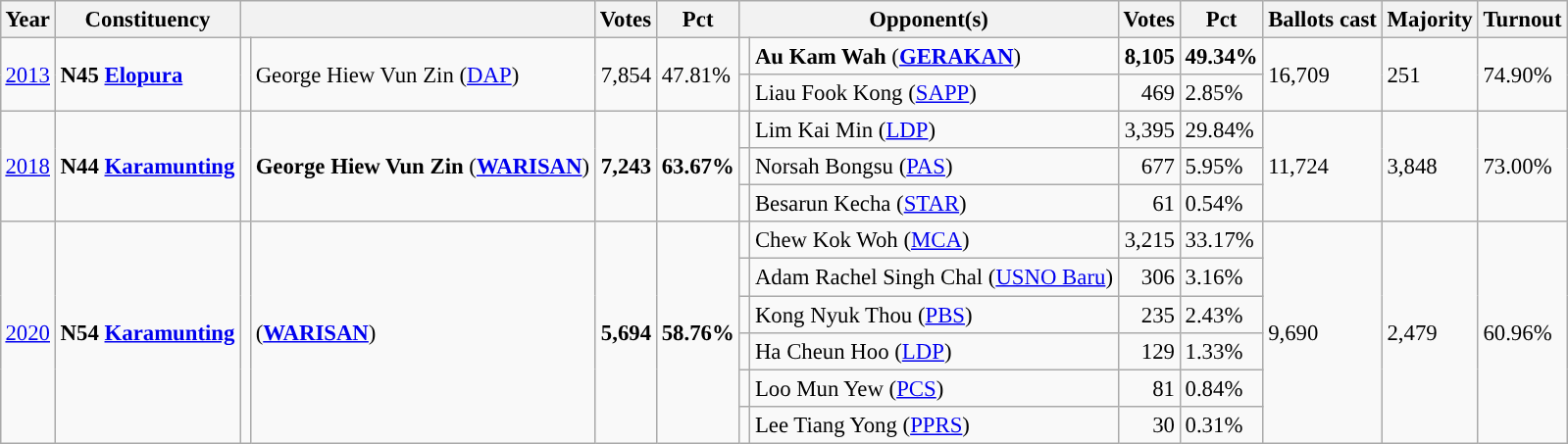<table class="wikitable" style="margin:0.5em ; font-size:95%">
<tr>
<th>Year</th>
<th>Constituency</th>
<th colspan=2></th>
<th>Votes</th>
<th>Pct</th>
<th colspan=2>Opponent(s)</th>
<th>Votes</th>
<th>Pct</th>
<th>Ballots cast</th>
<th>Majority</th>
<th>Turnout</th>
</tr>
<tr>
<td rowspan=2><a href='#'>2013</a></td>
<td rowspan=2><strong>N45 <a href='#'>Elopura</a></strong></td>
<td rowspan=2 ></td>
<td rowspan=2>George Hiew Vun Zin (<a href='#'>DAP</a>)</td>
<td rowspan=2 align="right">7,854</td>
<td rowspan=2>47.81%</td>
<td></td>
<td><strong>Au Kam Wah</strong> (<a href='#'><strong>GERAKAN</strong></a>)</td>
<td align="right"><strong>8,105</strong></td>
<td><strong>49.34%</strong></td>
<td rowspan=2>16,709</td>
<td rowspan=2>251</td>
<td rowspan=2>74.90%</td>
</tr>
<tr>
<td></td>
<td>Liau Fook Kong (<a href='#'>SAPP</a>)</td>
<td align="right">469</td>
<td>2.85%</td>
</tr>
<tr>
<td rowspan=3><a href='#'>2018</a></td>
<td rowspan=3><strong>N44 <a href='#'>Karamunting</a></strong></td>
<td rowspan=3 ></td>
<td rowspan=3><strong>George Hiew Vun Zin</strong> (<a href='#'><strong>WARISAN</strong></a>)</td>
<td rowspan=3 align="right"><strong>7,243</strong></td>
<td rowspan=3><strong>63.67%</strong></td>
<td></td>
<td>Lim Kai Min (<a href='#'>LDP</a>)</td>
<td align="right">3,395</td>
<td>29.84%</td>
<td rowspan=3>11,724</td>
<td rowspan=3>3,848</td>
<td rowspan=3>73.00%</td>
</tr>
<tr>
<td></td>
<td>Norsah Bongsu (<a href='#'>PAS</a>)</td>
<td align="right">677</td>
<td>5.95%</td>
</tr>
<tr>
<td></td>
<td>Besarun Kecha (<a href='#'>STAR</a>)</td>
<td align="right">61</td>
<td>0.54%</td>
</tr>
<tr>
<td rowspan=6><a href='#'>2020</a></td>
<td rowspan=6><strong>N54 <a href='#'>Karamunting</a></strong></td>
<td rowspan=6 ></td>
<td rowspan=6> (<a href='#'><strong>WARISAN</strong></a>)</td>
<td rowspan=6 align="right"><strong>5,694</strong></td>
<td rowspan=6><strong>58.76%</strong></td>
<td></td>
<td>Chew Kok Woh (<a href='#'>MCA</a>)</td>
<td align="right">3,215</td>
<td>33.17%</td>
<td rowspan=6>9,690</td>
<td rowspan=6>2,479</td>
<td rowspan=6>60.96%</td>
</tr>
<tr>
<td bgcolor=></td>
<td>Adam Rachel Singh Chal (<a href='#'>USNO Baru</a>)</td>
<td align="right">306</td>
<td>3.16%</td>
</tr>
<tr>
<td></td>
<td>Kong Nyuk Thou (<a href='#'>PBS</a>)</td>
<td align="right">235</td>
<td>2.43%</td>
</tr>
<tr>
<td></td>
<td>Ha Cheun Hoo (<a href='#'>LDP</a>)</td>
<td align="right">129</td>
<td>1.33%</td>
</tr>
<tr>
<td></td>
<td>Loo Mun Yew (<a href='#'>PCS</a>)</td>
<td align="right">81</td>
<td>0.84%</td>
</tr>
<tr>
<td></td>
<td>Lee Tiang Yong (<a href='#'>PPRS</a>)</td>
<td align="right">30</td>
<td>0.31%</td>
</tr>
</table>
